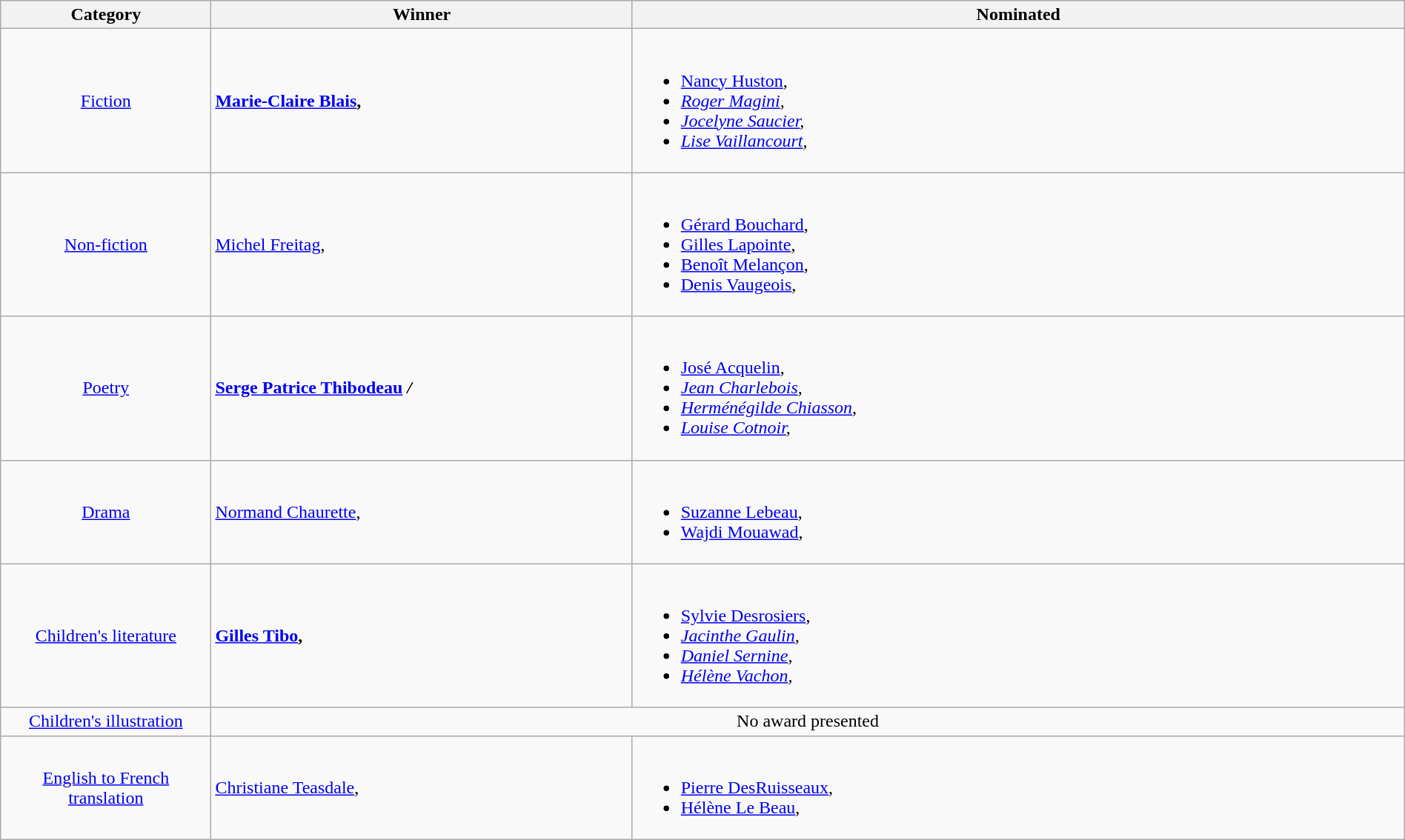<table class="wikitable" width="100%">
<tr>
<th width=15%>Category</th>
<th width=30%>Winner</th>
<th width=55%>Nominated</th>
</tr>
<tr>
<td align="center"><a href='#'>Fiction</a></td>
<td> <strong><a href='#'>Marie-Claire Blais</a>, <em><strong><em></td>
<td><br><ul><li><a href='#'>Nancy Huston</a>, </em><em></li><li><a href='#'>Roger Magini</a>, </em><em></li><li><a href='#'>Jocelyne Saucier</a>, </em><em></li><li><a href='#'>Lise Vaillancourt</a>, </em><em></li></ul></td>
</tr>
<tr>
<td align="center"><a href='#'>Non-fiction</a></td>
<td> </strong><a href='#'>Michel Freitag</a>, </em></em></strong></td>
<td><br><ul><li><a href='#'>Gérard Bouchard</a>, <em></em></li><li><a href='#'>Gilles Lapointe</a>, <em></em></li><li><a href='#'>Benoît Melançon</a>, <em></em></li><li><a href='#'>Denis Vaugeois</a>, <em></em></li></ul></td>
</tr>
<tr>
<td align="center"><a href='#'>Poetry</a></td>
<td> <strong><a href='#'>Serge Patrice Thibodeau</a> <em> / <strong><em></td>
<td><br><ul><li><a href='#'>José Acquelin</a>, </em><em></li><li><a href='#'>Jean Charlebois</a>, </em><em></li><li><a href='#'>Herménégilde Chiasson</a>, </em><em></li><li><a href='#'>Louise Cotnoir</a>, </em><em></li></ul></td>
</tr>
<tr>
<td align="center"><a href='#'>Drama</a></td>
<td> </strong><a href='#'>Normand Chaurette</a>, </em></em></strong></td>
<td><br><ul><li><a href='#'>Suzanne Lebeau</a>, <em></em></li><li><a href='#'>Wajdi Mouawad</a>, <em></em></li></ul></td>
</tr>
<tr>
<td align="center"><a href='#'>Children's literature</a></td>
<td> <strong><a href='#'>Gilles Tibo</a>, <em><strong><em></td>
<td><br><ul><li><a href='#'>Sylvie Desrosiers</a>, </em><em></li><li><a href='#'>Jacinthe Gaulin</a>, </em><em></li><li><a href='#'>Daniel Sernine</a>, </em><em></li><li><a href='#'>Hélène Vachon</a>, </em><em></li></ul></td>
</tr>
<tr>
<td align="center"><a href='#'>Children's illustration</a></td>
<td colspan=2 align=center></em>No award presented<em></td>
</tr>
<tr>
<td align="center"><a href='#'>English to French translation</a></td>
<td> </strong><a href='#'>Christiane Teasdale</a>, </em></em></strong></td>
<td><br><ul><li><a href='#'>Pierre DesRuisseaux</a>, <em></em></li><li><a href='#'>Hélène Le Beau</a>, <em></em></li></ul></td>
</tr>
</table>
